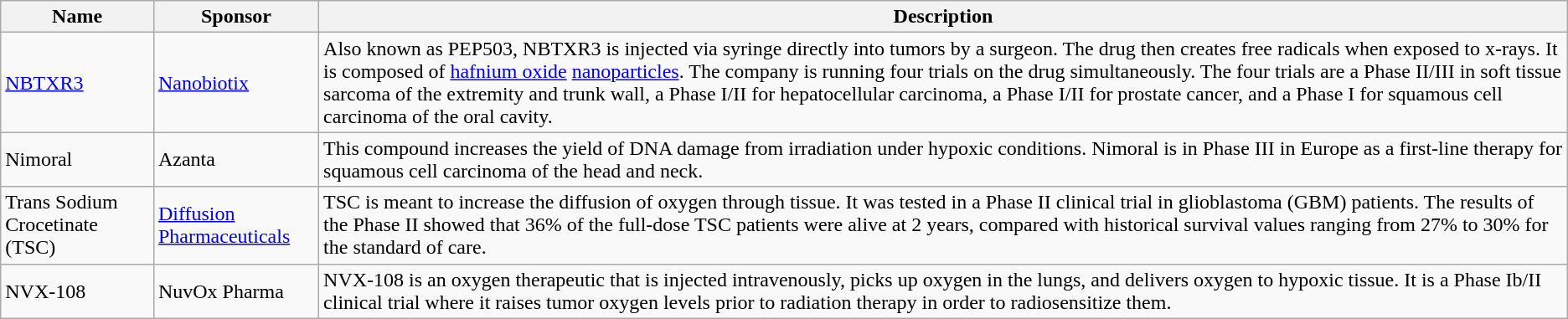<table class="sortable wikitable">
<tr>
<th>Name</th>
<th>Sponsor</th>
<th>Description</th>
</tr>
<tr>
<td><a href='#'>NBTXR3</a></td>
<td><a href='#'>Nanobiotix</a></td>
<td>Also known as PEP503, NBTXR3 is injected via syringe directly into tumors by a surgeon. The drug then creates free radicals when exposed to x-rays. It is composed of <a href='#'>hafnium oxide</a> <a href='#'>nanoparticles</a>. The company is running four trials on the drug simultaneously.  The four trials are a Phase II/III in soft tissue sarcoma of the extremity and trunk wall, a Phase I/II for hepatocellular carcinoma, a Phase I/II for prostate cancer, and a Phase I for squamous cell carcinoma of the oral cavity.</td>
</tr>
<tr>
<td>Nimoral</td>
<td>Azanta</td>
<td>This compound increases the yield of DNA damage from irradiation under hypoxic conditions. Nimoral is in Phase III in Europe as a first-line therapy for squamous cell carcinoma of the head and neck.</td>
</tr>
<tr>
<td>Trans Sodium Crocetinate (TSC)</td>
<td><a href='#'>Diffusion Pharmaceuticals</a></td>
<td>TSC is meant to increase the diffusion of oxygen through tissue.  It was tested in a Phase II clinical trial in glioblastoma (GBM) patients.  The results of the Phase II showed that 36% of the full-dose TSC patients were alive at 2 years, compared with historical survival values ranging from 27% to 30% for the standard of care.</td>
</tr>
<tr>
<td>NVX-108</td>
<td>NuvOx Pharma</td>
<td>NVX-108 is an oxygen therapeutic that is injected intravenously, picks up oxygen in the lungs, and delivers oxygen to hypoxic tissue.  It is a Phase Ib/II clinical trial where it raises tumor oxygen levels prior to radiation therapy in order to radiosensitize them.</td>
</tr>
</table>
